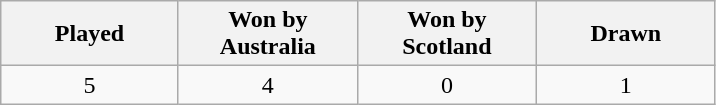<table class="wikitable">
<tr>
<th width="111">Played</th>
<th width="112">Won by<br>Australia</th>
<th width="112">Won by<br>Scotland</th>
<th width="111.8">Drawn</th>
</tr>
<tr>
<td align=center>5</td>
<td align=center>4</td>
<td align=center>0</td>
<td align=center>1</td>
</tr>
</table>
